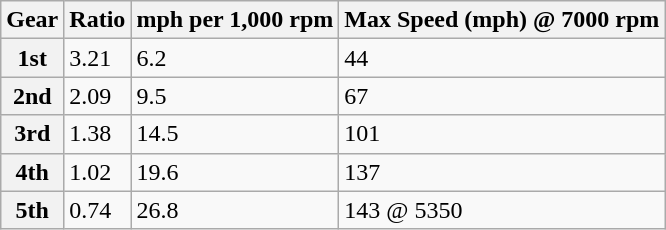<table class="wikitable" border="1">
<tr>
<th>Gear</th>
<th>Ratio</th>
<th>mph per 1,000 rpm</th>
<th>Max Speed (mph) @ 7000 rpm</th>
</tr>
<tr>
<th>1st</th>
<td>3.21</td>
<td>6.2</td>
<td>44</td>
</tr>
<tr>
<th>2nd</th>
<td>2.09</td>
<td>9.5</td>
<td>67</td>
</tr>
<tr>
<th>3rd</th>
<td>1.38</td>
<td>14.5</td>
<td>101</td>
</tr>
<tr>
<th>4th</th>
<td>1.02</td>
<td>19.6</td>
<td>137</td>
</tr>
<tr>
<th>5th</th>
<td>0.74</td>
<td>26.8</td>
<td>143 @ 5350</td>
</tr>
</table>
